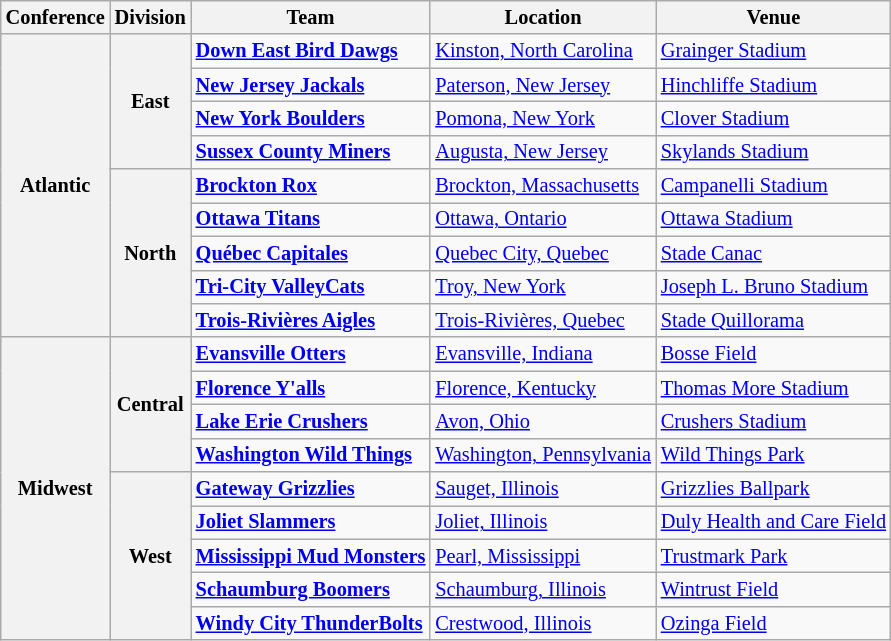<table class="wikitable" style="font-size:85%">
<tr>
<th>Conference</th>
<th>Division</th>
<th>Team</th>
<th>Location</th>
<th>Venue</th>
</tr>
<tr>
<th rowspan="9">Atlantic</th>
<th rowspan="4">East</th>
<td><strong><a href='#'>Down East Bird Dawgs</a></strong></td>
<td><a href='#'>Kinston, North Carolina</a></td>
<td><a href='#'>Grainger Stadium</a></td>
</tr>
<tr>
<td><strong><a href='#'>New Jersey Jackals</a></strong></td>
<td><a href='#'>Paterson, New Jersey</a></td>
<td><a href='#'>Hinchliffe Stadium</a></td>
</tr>
<tr>
<td><strong><a href='#'>New York Boulders</a></strong></td>
<td><a href='#'>Pomona, New York</a></td>
<td><a href='#'>Clover Stadium</a></td>
</tr>
<tr>
<td><strong><a href='#'>Sussex County Miners</a></strong></td>
<td><a href='#'>Augusta, New Jersey</a></td>
<td><a href='#'>Skylands Stadium</a></td>
</tr>
<tr>
<th rowspan="5">North</th>
<td><strong><a href='#'>Brockton Rox</a></strong></td>
<td><a href='#'>Brockton, Massachusetts</a></td>
<td><a href='#'>Campanelli Stadium</a></td>
</tr>
<tr>
<td><strong><a href='#'>Ottawa Titans</a></strong></td>
<td><a href='#'>Ottawa, Ontario</a></td>
<td><a href='#'>Ottawa Stadium</a></td>
</tr>
<tr>
<td><strong><a href='#'>Québec Capitales</a></strong></td>
<td><a href='#'>Quebec City, Quebec</a></td>
<td><a href='#'>Stade Canac</a></td>
</tr>
<tr>
<td><strong><a href='#'>Tri-City ValleyCats</a></strong></td>
<td><a href='#'>Troy, New York</a></td>
<td><a href='#'>Joseph L. Bruno Stadium</a></td>
</tr>
<tr>
<td><strong><a href='#'>Trois-Rivières Aigles</a></strong></td>
<td><a href='#'>Trois-Rivières, Quebec</a></td>
<td><a href='#'>Stade Quillorama</a></td>
</tr>
<tr>
<th rowspan="9">Midwest</th>
<th rowspan="4">Central</th>
<td><strong><a href='#'>Evansville Otters</a></strong></td>
<td><a href='#'>Evansville, Indiana</a></td>
<td><a href='#'>Bosse Field</a></td>
</tr>
<tr>
<td><strong><a href='#'>Florence Y'alls</a></strong></td>
<td><a href='#'>Florence, Kentucky</a></td>
<td><a href='#'>Thomas More Stadium</a></td>
</tr>
<tr>
<td><strong><a href='#'>Lake Erie Crushers</a></strong></td>
<td><a href='#'>Avon, Ohio</a></td>
<td><a href='#'>Crushers Stadium</a></td>
</tr>
<tr>
<td><strong><a href='#'>Washington Wild Things</a></strong></td>
<td><a href='#'>Washington, Pennsylvania</a></td>
<td><a href='#'>Wild Things Park</a></td>
</tr>
<tr>
<th rowspan="5">West</th>
<td><strong><a href='#'>Gateway Grizzlies</a></strong></td>
<td><a href='#'>Sauget, Illinois</a></td>
<td><a href='#'>Grizzlies Ballpark</a></td>
</tr>
<tr>
<td><strong><a href='#'>Joliet Slammers</a></strong></td>
<td><a href='#'>Joliet, Illinois</a></td>
<td><a href='#'>Duly Health and Care Field</a></td>
</tr>
<tr>
<td><strong><a href='#'>Mississippi Mud Monsters</a></strong></td>
<td><a href='#'>Pearl, Mississippi</a></td>
<td><a href='#'>Trustmark Park</a></td>
</tr>
<tr>
<td><strong><a href='#'>Schaumburg Boomers</a></strong></td>
<td><a href='#'>Schaumburg, Illinois</a></td>
<td><a href='#'>Wintrust Field</a></td>
</tr>
<tr>
<td><strong><a href='#'>Windy City ThunderBolts</a></strong></td>
<td><a href='#'>Crestwood, Illinois</a></td>
<td><a href='#'>Ozinga Field</a></td>
</tr>
</table>
